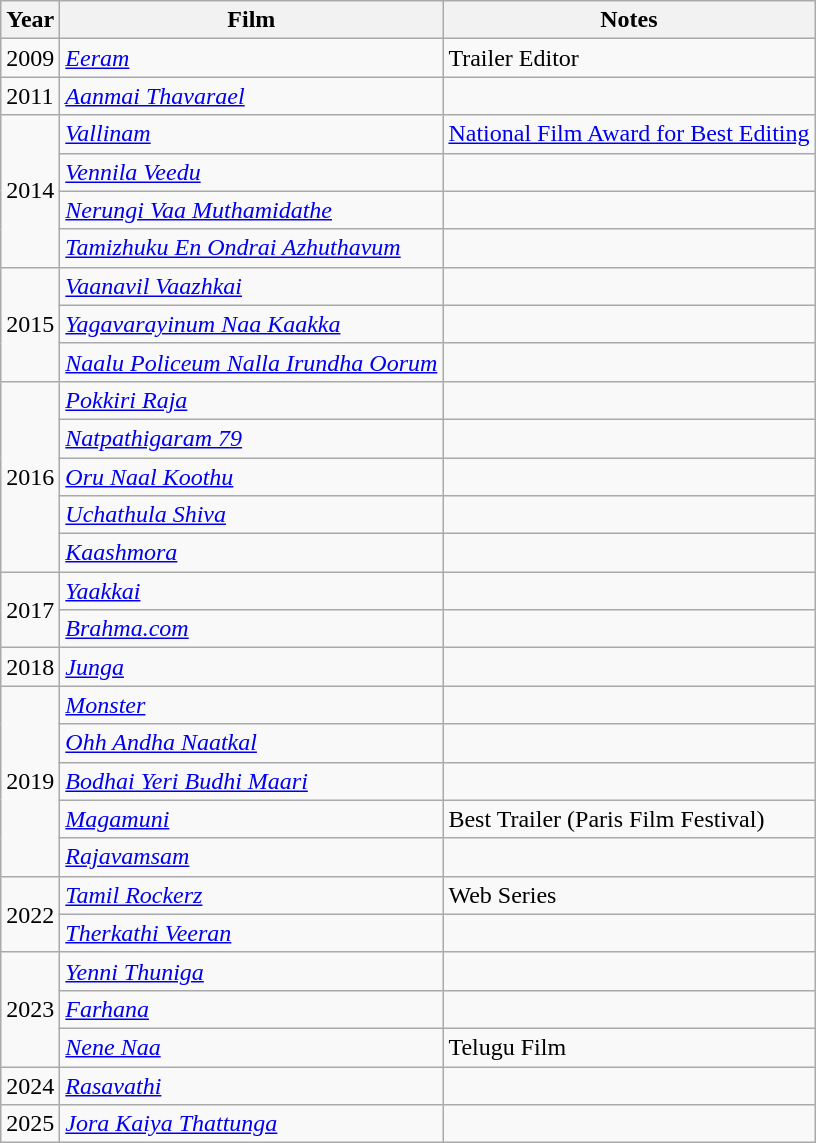<table class="wikitable">
<tr>
<th>Year</th>
<th>Film</th>
<th>Notes</th>
</tr>
<tr>
<td>2009</td>
<td><em><a href='#'>Eeram</a></em></td>
<td>Trailer Editor</td>
</tr>
<tr>
<td>2011</td>
<td><em><a href='#'>Aanmai Thavarael</a></em></td>
<td></td>
</tr>
<tr>
<td rowspan="4">2014</td>
<td><em><a href='#'>Vallinam</a></em></td>
<td><a href='#'>National Film Award for Best Editing</a></td>
</tr>
<tr>
<td><em><a href='#'>Vennila Veedu</a></em></td>
<td></td>
</tr>
<tr>
<td><em><a href='#'>Nerungi Vaa Muthamidathe</a></em></td>
<td></td>
</tr>
<tr>
<td><em><a href='#'>Tamizhuku En Ondrai Azhuthavum</a></em></td>
<td></td>
</tr>
<tr>
<td rowspan="3">2015</td>
<td><em><a href='#'>Vaanavil Vaazhkai</a></em></td>
<td></td>
</tr>
<tr>
<td><em><a href='#'>Yagavarayinum Naa Kaakka</a></em></td>
<td></td>
</tr>
<tr>
<td><em><a href='#'>Naalu Policeum Nalla Irundha Oorum</a></em></td>
<td></td>
</tr>
<tr>
<td rowspan="5">2016</td>
<td><em><a href='#'>Pokkiri Raja</a></em></td>
<td></td>
</tr>
<tr>
<td><em><a href='#'>Natpathigaram 79</a></em></td>
<td></td>
</tr>
<tr>
<td><em><a href='#'>Oru Naal Koothu</a></em></td>
<td></td>
</tr>
<tr>
<td><em><a href='#'>Uchathula Shiva</a></em></td>
<td></td>
</tr>
<tr>
<td><em><a href='#'>Kaashmora</a></em></td>
<td></td>
</tr>
<tr>
<td rowspan="2">2017</td>
<td><em><a href='#'>Yaakkai</a></em></td>
<td></td>
</tr>
<tr>
<td><em><a href='#'>Brahma.com</a></em></td>
<td></td>
</tr>
<tr>
<td>2018</td>
<td><em><a href='#'>Junga</a></em></td>
<td></td>
</tr>
<tr>
<td rowspan="5">2019</td>
<td><em><a href='#'>Monster</a></em></td>
<td></td>
</tr>
<tr>
<td><em><a href='#'>Ohh Andha Naatkal</a></em></td>
<td></td>
</tr>
<tr>
<td><em><a href='#'>Bodhai Yeri Budhi Maari</a></em></td>
<td></td>
</tr>
<tr>
<td><em><a href='#'>Magamuni</a></em></td>
<td>Best Trailer (Paris Film Festival)</td>
</tr>
<tr>
<td><em><a href='#'>Rajavamsam</a></em></td>
<td></td>
</tr>
<tr>
<td rowspan="2">2022</td>
<td><em><a href='#'>Tamil Rockerz</a></em></td>
<td>Web Series</td>
</tr>
<tr>
<td><em><a href='#'>Therkathi Veeran</a></em></td>
<td></td>
</tr>
<tr>
<td rowspan="3">2023</td>
<td><em><a href='#'>Yenni Thuniga</a></em></td>
<td></td>
</tr>
<tr>
<td><em><a href='#'>Farhana</a> </em></td>
<td></td>
</tr>
<tr>
<td><em><a href='#'>Nene Naa</a></em></td>
<td>Telugu Film</td>
</tr>
<tr>
<td rowspan="1">2024</td>
<td><em><a href='#'>Rasavathi</a></em></td>
<td></td>
</tr>
<tr>
<td>2025</td>
<td><em><a href='#'>Jora Kaiya Thattunga</a></em></td>
<td></td>
</tr>
</table>
